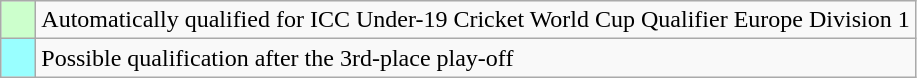<table class="wikitable">
<tr>
<td style="background: #cfc;">    </td>
<td>Automatically qualified for ICC Under-19 Cricket World Cup Qualifier Europe Division 1</td>
</tr>
<tr>
<td style="background: #9ff;">    </td>
<td>Possible qualification after the 3rd-place play-off</td>
</tr>
</table>
